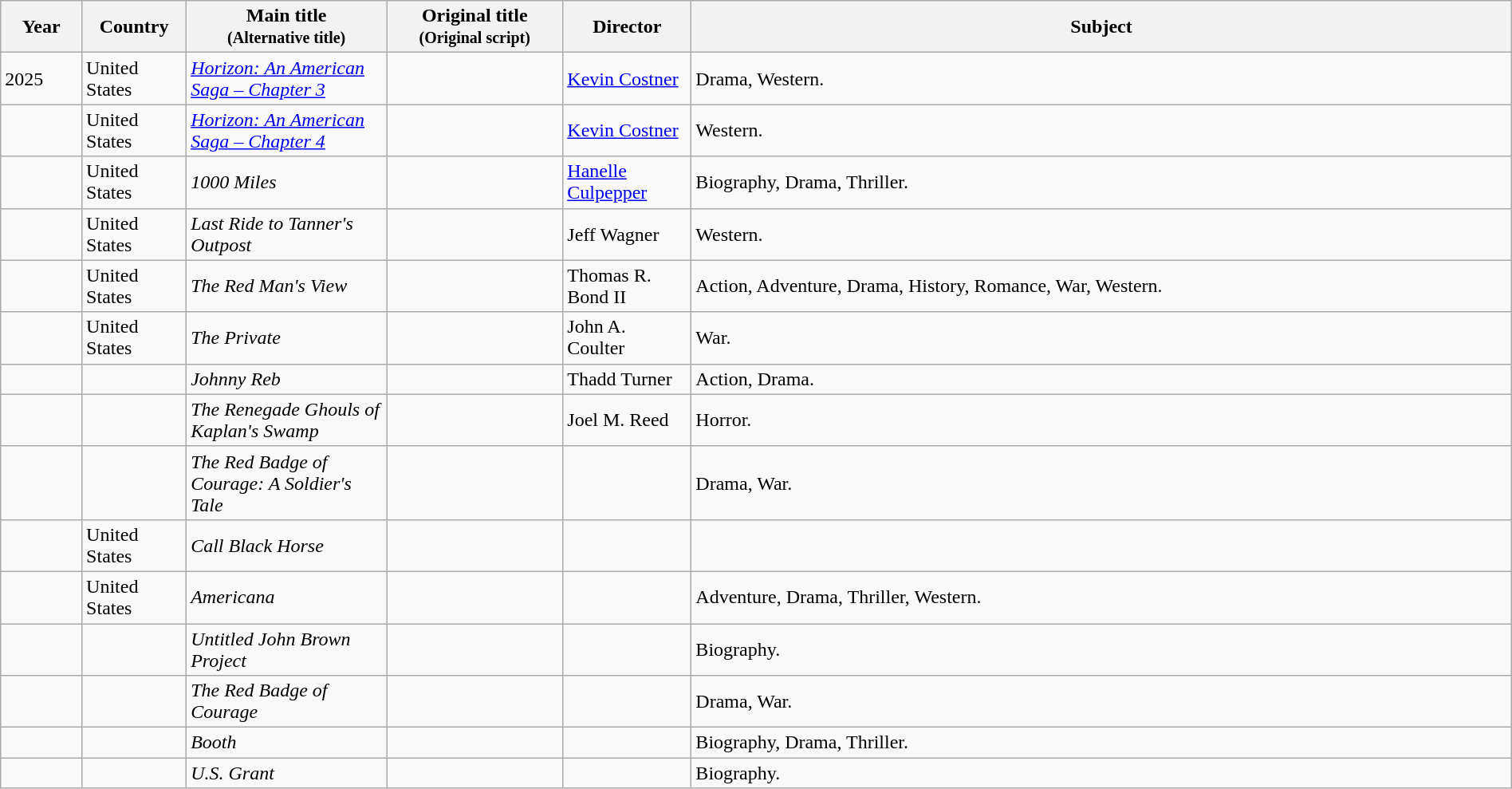<table class="wikitable sortable" style="width:100%;">
<tr>
<th>Year</th>
<th width= 80>Country</th>
<th class="unsortable" style="width:160px;">Main title<br><small>(Alternative title)</small></th>
<th class="unsortable" style="width:140px;">Original title<br><small>(Original script)</small></th>
<th width=100>Director</th>
<th class="unsortable">Subject</th>
</tr>
<tr>
<td>2025</td>
<td>United States</td>
<td><em><a href='#'>Horizon: An American Saga – Chapter 3</a></em></td>
<td></td>
<td><a href='#'>Kevin Costner</a></td>
<td>Drama, Western.</td>
</tr>
<tr>
<td></td>
<td>United States</td>
<td><em><a href='#'>Horizon: An American Saga – Chapter 4</a></em></td>
<td></td>
<td><a href='#'>Kevin Costner</a></td>
<td>Western.</td>
</tr>
<tr>
<td></td>
<td>United States</td>
<td><em>1000 Miles</em></td>
<td></td>
<td><a href='#'>Hanelle Culpepper</a></td>
<td>Biography, Drama, Thriller.</td>
</tr>
<tr>
<td></td>
<td>United States</td>
<td><em>Last Ride to Tanner's Outpost</em></td>
<td></td>
<td>Jeff Wagner</td>
<td>Western.</td>
</tr>
<tr>
<td></td>
<td>United States</td>
<td><em>The Red Man's View</em></td>
<td></td>
<td>Thomas R. Bond II</td>
<td>Action, Adventure, Drama, History, Romance, War, Western.</td>
</tr>
<tr>
<td></td>
<td>United States</td>
<td><em>The Private</em></td>
<td></td>
<td>John A. Coulter</td>
<td>War.</td>
</tr>
<tr>
<td></td>
<td></td>
<td><em>Johnny Reb</em></td>
<td></td>
<td>Thadd Turner</td>
<td>Action, Drama.</td>
</tr>
<tr>
<td></td>
<td></td>
<td><em>The Renegade Ghouls of Kaplan's Swamp</em></td>
<td></td>
<td>Joel M. Reed</td>
<td>Horror.</td>
</tr>
<tr>
<td></td>
<td></td>
<td><em>The Red Badge of Courage: A Soldier's Tale</em></td>
<td></td>
<td></td>
<td>Drama, War.</td>
</tr>
<tr>
<td></td>
<td>United States</td>
<td><em>Call Black Horse</em></td>
<td></td>
<td></td>
<td></td>
</tr>
<tr>
<td></td>
<td>United States</td>
<td><em>Americana</em></td>
<td></td>
<td></td>
<td>Adventure, Drama, Thriller, Western.</td>
</tr>
<tr>
<td></td>
<td></td>
<td><em>Untitled John Brown Project</em></td>
<td></td>
<td></td>
<td>Biography.</td>
</tr>
<tr>
<td></td>
<td></td>
<td><em>The Red Badge of Courage</em></td>
<td></td>
<td></td>
<td>Drama, War.</td>
</tr>
<tr>
<td></td>
<td></td>
<td><em>Booth </em></td>
<td></td>
<td></td>
<td>Biography, Drama, Thriller.</td>
</tr>
<tr>
<td></td>
<td></td>
<td><em>U.S. Grant</em></td>
<td></td>
<td></td>
<td>Biography.</td>
</tr>
</table>
